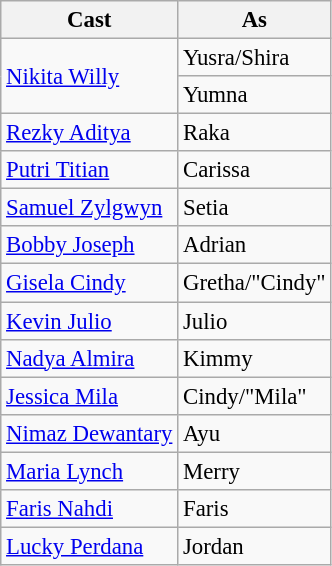<table class="wikitable" style="font-size:95%;">
<tr>
<th>Cast</th>
<th>As</th>
</tr>
<tr>
<td rowspan=2 style="text-align:left;"><a href='#'>Nikita Willy</a></td>
<td>Yusra/Shira</td>
</tr>
<tr>
<td>Yumna</td>
</tr>
<tr>
<td><a href='#'>Rezky Aditya</a></td>
<td>Raka</td>
</tr>
<tr>
<td><a href='#'>Putri Titian</a></td>
<td>Carissa</td>
</tr>
<tr>
<td><a href='#'>Samuel Zylgwyn</a></td>
<td>Setia</td>
</tr>
<tr>
<td><a href='#'>Bobby Joseph</a></td>
<td>Adrian</td>
</tr>
<tr>
<td><a href='#'>Gisela Cindy</a></td>
<td>Gretha/"Cindy"</td>
</tr>
<tr>
<td><a href='#'>Kevin Julio</a></td>
<td>Julio</td>
</tr>
<tr>
<td><a href='#'>Nadya Almira</a></td>
<td>Kimmy</td>
</tr>
<tr>
<td><a href='#'>Jessica Mila</a></td>
<td>Cindy/"Mila"</td>
</tr>
<tr>
<td><a href='#'>Nimaz Dewantary</a></td>
<td>Ayu</td>
</tr>
<tr>
<td><a href='#'>Maria Lynch</a></td>
<td>Merry</td>
</tr>
<tr>
<td><a href='#'>Faris Nahdi</a></td>
<td>Faris</td>
</tr>
<tr>
<td><a href='#'>Lucky Perdana</a></td>
<td>Jordan</td>
</tr>
</table>
